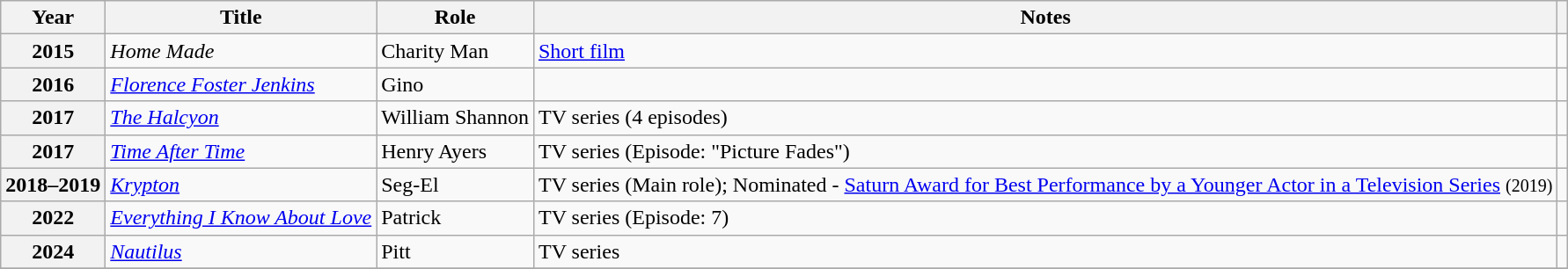<table class="wikitable plainrowheaders sortable">
<tr>
<th scope="col">Year</th>
<th scope="col">Title</th>
<th scope="col">Role</th>
<th scope="col" class="unsortable">Notes</th>
<th scope="col" class="unsortable"></th>
</tr>
<tr>
<th scope="row">2015</th>
<td><em>Home Made</em></td>
<td>Charity Man</td>
<td><a href='#'>Short film</a></td>
<td style="text-align: center;"></td>
</tr>
<tr>
<th scope="row">2016</th>
<td><em><a href='#'>Florence Foster Jenkins</a></em></td>
<td>Gino</td>
<td></td>
<td style="text-align: center;"></td>
</tr>
<tr>
<th scope="row">2017</th>
<td><em><a href='#'>The Halcyon</a></em></td>
<td>William Shannon</td>
<td>TV series (4 episodes)</td>
<td style="text-align: center;"></td>
</tr>
<tr>
<th scope="row">2017</th>
<td><em><a href='#'>Time After Time</a></em></td>
<td>Henry Ayers</td>
<td>TV series (Episode: "Picture Fades")</td>
<td style="text-align: center;"></td>
</tr>
<tr>
<th scope="row">2018–2019</th>
<td><em><a href='#'>Krypton</a></em></td>
<td>Seg-El</td>
<td>TV series (Main role); Nominated - <a href='#'>Saturn Award for Best Performance by a Younger Actor in a Television Series</a> <small>(2019)</small></td>
<td style="text-align: center;"></td>
</tr>
<tr>
<th scope="row">2022</th>
<td><em><a href='#'>Everything I Know About Love</a></em></td>
<td>Patrick</td>
<td>TV series (Episode: 7)</td>
<td style="text-align: center;"></td>
</tr>
<tr>
<th scope="row">2024</th>
<td><em><a href='#'>Nautilus</a></em></td>
<td>Pitt</td>
<td>TV series</td>
<td style="text-align: center;"></td>
</tr>
<tr>
</tr>
</table>
